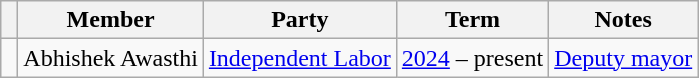<table class="wikitable" style="text-align:center">
<tr>
<th></th>
<th>Member</th>
<th>Party</th>
<th>Term</th>
<th>Notes</th>
</tr>
<tr>
<td> </td>
<td>Abhishek Awasthi</td>
<td><a href='#'>Independent Labor</a></td>
<td><a href='#'>2024</a>  – present</td>
<td><a href='#'>Deputy mayor</a></td>
</tr>
</table>
